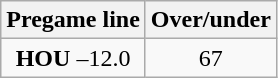<table class="wikitable">
<tr align="center">
<th style=>Pregame line</th>
<th style=>Over/under</th>
</tr>
<tr align="center">
<td><strong>HOU</strong> –12.0</td>
<td>67</td>
</tr>
</table>
